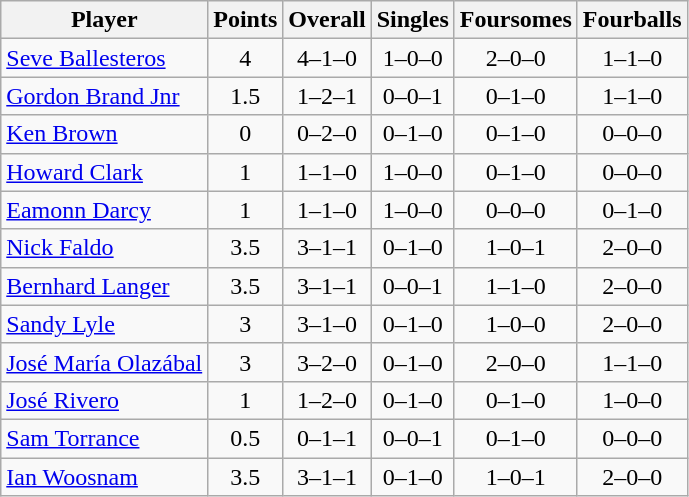<table class="wikitable sortable" style="text-align:center">
<tr>
<th>Player</th>
<th>Points</th>
<th>Overall</th>
<th>Singles</th>
<th>Foursomes</th>
<th>Fourballs</th>
</tr>
<tr>
<td align=left><a href='#'>Seve Ballesteros</a></td>
<td>4</td>
<td>4–1–0</td>
<td>1–0–0</td>
<td>2–0–0</td>
<td>1–1–0</td>
</tr>
<tr>
<td align=left><a href='#'>Gordon Brand Jnr</a></td>
<td>1.5</td>
<td>1–2–1</td>
<td>0–0–1</td>
<td>0–1–0</td>
<td>1–1–0</td>
</tr>
<tr>
<td align=left><a href='#'>Ken Brown</a></td>
<td>0</td>
<td>0–2–0</td>
<td>0–1–0</td>
<td>0–1–0</td>
<td>0–0–0</td>
</tr>
<tr>
<td align=left><a href='#'>Howard Clark</a></td>
<td>1</td>
<td>1–1–0</td>
<td>1–0–0</td>
<td>0–1–0</td>
<td>0–0–0</td>
</tr>
<tr>
<td align=left><a href='#'>Eamonn Darcy</a></td>
<td>1</td>
<td>1–1–0</td>
<td>1–0–0</td>
<td>0–0–0</td>
<td>0–1–0</td>
</tr>
<tr>
<td align=left><a href='#'>Nick Faldo</a></td>
<td>3.5</td>
<td>3–1–1</td>
<td>0–1–0</td>
<td>1–0–1</td>
<td>2–0–0</td>
</tr>
<tr>
<td align=left><a href='#'>Bernhard Langer</a></td>
<td>3.5</td>
<td>3–1–1</td>
<td>0–0–1</td>
<td>1–1–0</td>
<td>2–0–0</td>
</tr>
<tr>
<td align=left><a href='#'>Sandy Lyle</a></td>
<td>3</td>
<td>3–1–0</td>
<td>0–1–0</td>
<td>1–0–0</td>
<td>2–0–0</td>
</tr>
<tr>
<td align=left><a href='#'>José María Olazábal</a></td>
<td>3</td>
<td>3–2–0</td>
<td>0–1–0</td>
<td>2–0–0</td>
<td>1–1–0</td>
</tr>
<tr>
<td align=left><a href='#'>José Rivero</a></td>
<td>1</td>
<td>1–2–0</td>
<td>0–1–0</td>
<td>0–1–0</td>
<td>1–0–0</td>
</tr>
<tr>
<td align=left><a href='#'>Sam Torrance</a></td>
<td>0.5</td>
<td>0–1–1</td>
<td>0–0–1</td>
<td>0–1–0</td>
<td>0–0–0</td>
</tr>
<tr>
<td align=left><a href='#'>Ian Woosnam</a></td>
<td>3.5</td>
<td>3–1–1</td>
<td>0–1–0</td>
<td>1–0–1</td>
<td>2–0–0</td>
</tr>
</table>
